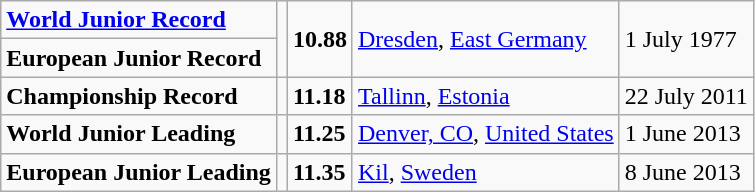<table class="wikitable">
<tr>
<td><strong><a href='#'>World Junior Record</a></strong></td>
<td rowspan=2></td>
<td rowspan=2><strong>10.88</strong></td>
<td rowspan=2><a href='#'>Dresden</a>, <a href='#'>East Germany</a></td>
<td rowspan=2>1 July 1977</td>
</tr>
<tr>
<td><strong>European Junior Record</strong></td>
</tr>
<tr>
<td><strong>Championship Record</strong></td>
<td></td>
<td><strong>11.18</strong></td>
<td><a href='#'>Tallinn</a>, <a href='#'>Estonia</a></td>
<td>22 July 2011</td>
</tr>
<tr>
<td><strong>World Junior Leading</strong></td>
<td></td>
<td><strong>11.25</strong></td>
<td><a href='#'>Denver, CO</a>, <a href='#'>United States</a></td>
<td>1 June 2013</td>
</tr>
<tr>
<td><strong>European Junior Leading</strong></td>
<td></td>
<td><strong>11.35</strong></td>
<td><a href='#'>Kil</a>, <a href='#'>Sweden</a></td>
<td>8 June 2013</td>
</tr>
</table>
